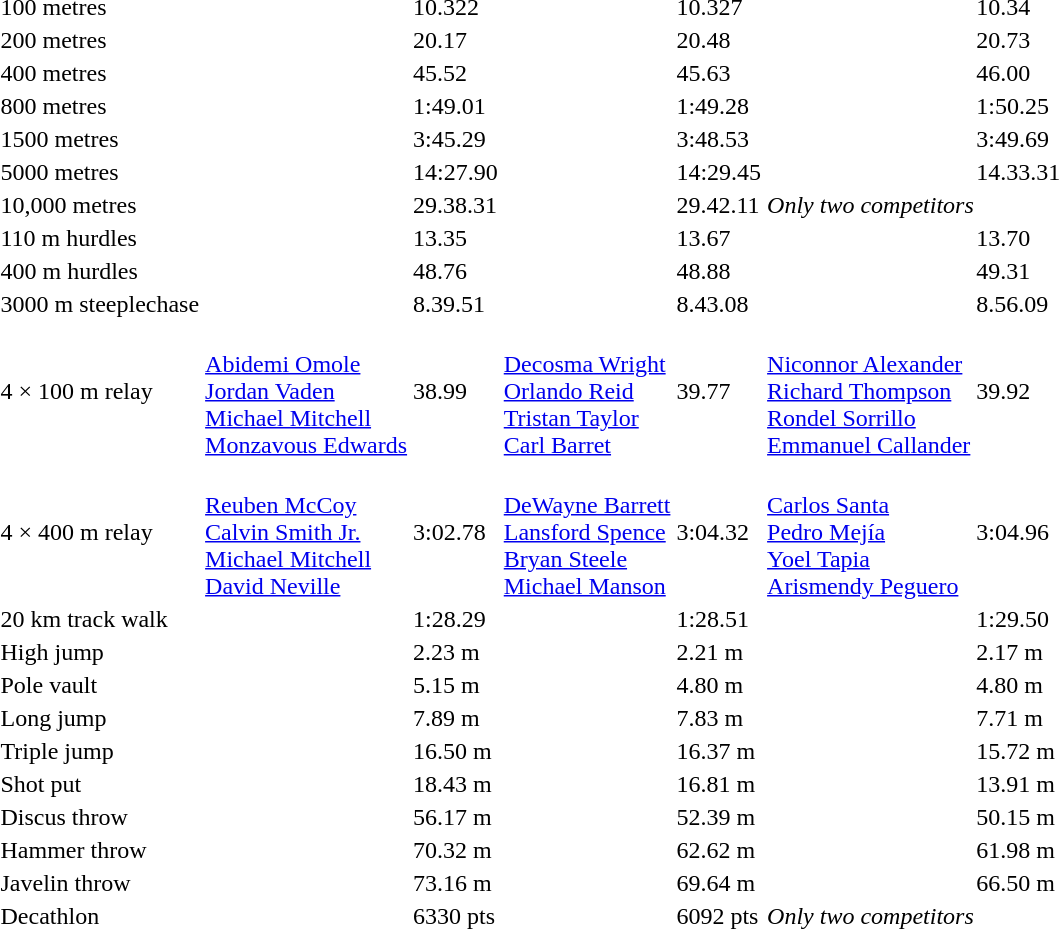<table>
<tr>
<td>100 metres</td>
<td></td>
<td>10.322</td>
<td></td>
<td>10.327</td>
<td></td>
<td>10.34</td>
</tr>
<tr>
<td>200 metres</td>
<td></td>
<td>20.17</td>
<td></td>
<td>20.48</td>
<td></td>
<td>20.73</td>
</tr>
<tr>
<td>400 metres</td>
<td></td>
<td>45.52</td>
<td></td>
<td>45.63</td>
<td></td>
<td>46.00</td>
</tr>
<tr>
<td>800 metres</td>
<td></td>
<td>1:49.01</td>
<td></td>
<td>1:49.28</td>
<td></td>
<td>1:50.25</td>
</tr>
<tr>
<td>1500 metres</td>
<td></td>
<td>3:45.29</td>
<td></td>
<td>3:48.53</td>
<td></td>
<td>3:49.69</td>
</tr>
<tr>
<td>5000 metres</td>
<td></td>
<td>14:27.90</td>
<td></td>
<td>14:29.45</td>
<td></td>
<td>14.33.31</td>
</tr>
<tr>
<td>10,000 metres</td>
<td></td>
<td>29.38.31</td>
<td></td>
<td>29.42.11</td>
<td colspan=2><em>Only two competitors</em></td>
</tr>
<tr>
<td>110 m hurdles</td>
<td></td>
<td>13.35</td>
<td></td>
<td>13.67</td>
<td></td>
<td>13.70</td>
</tr>
<tr>
<td>400 m hurdles</td>
<td></td>
<td>48.76</td>
<td></td>
<td>48.88</td>
<td></td>
<td>49.31</td>
</tr>
<tr>
<td>3000 m steeplechase</td>
<td></td>
<td>8.39.51</td>
<td></td>
<td>8.43.08</td>
<td></td>
<td>8.56.09</td>
</tr>
<tr>
<td>4 × 100 m relay</td>
<td><br><a href='#'>Abidemi Omole</a><br><a href='#'>Jordan Vaden</a><br><a href='#'>Michael Mitchell</a><br><a href='#'>Monzavous Edwards</a></td>
<td>38.99</td>
<td><br><a href='#'>Decosma Wright</a><br><a href='#'>Orlando Reid</a><br><a href='#'>Tristan Taylor</a><br><a href='#'>Carl Barret</a></td>
<td>39.77</td>
<td><br><a href='#'>Niconnor Alexander</a><br><a href='#'>Richard Thompson</a><br><a href='#'>Rondel Sorrillo</a><br><a href='#'>Emmanuel Callander</a></td>
<td>39.92</td>
</tr>
<tr>
<td>4 × 400 m relay</td>
<td><br><a href='#'>Reuben McCoy</a><br><a href='#'>Calvin Smith Jr.</a><br><a href='#'>Michael Mitchell</a><br><a href='#'>David Neville</a></td>
<td>3:02.78</td>
<td><br><a href='#'>DeWayne Barrett</a><br><a href='#'>Lansford Spence</a><br><a href='#'>Bryan Steele</a><br><a href='#'>Michael Manson</a></td>
<td>3:04.32</td>
<td><br><a href='#'>Carlos Santa</a><br><a href='#'>Pedro Mejía</a><br><a href='#'>Yoel Tapia</a><br><a href='#'>Arismendy Peguero</a></td>
<td>3:04.96</td>
</tr>
<tr>
<td>20 km track walk</td>
<td></td>
<td>1:28.29</td>
<td></td>
<td>1:28.51</td>
<td></td>
<td>1:29.50</td>
</tr>
<tr>
<td>High jump</td>
<td></td>
<td>2.23 m</td>
<td></td>
<td>2.21 m</td>
<td></td>
<td>2.17 m</td>
</tr>
<tr>
<td>Pole vault</td>
<td></td>
<td>5.15 m</td>
<td></td>
<td>4.80 m</td>
<td></td>
<td>4.80 m</td>
</tr>
<tr>
<td>Long jump</td>
<td></td>
<td>7.89 m</td>
<td></td>
<td>7.83 m</td>
<td></td>
<td>7.71 m</td>
</tr>
<tr>
<td>Triple jump</td>
<td></td>
<td>16.50 m</td>
<td></td>
<td>16.37 m</td>
<td></td>
<td>15.72 m</td>
</tr>
<tr>
<td>Shot put</td>
<td></td>
<td>18.43 m</td>
<td></td>
<td>16.81 m</td>
<td></td>
<td>13.91 m</td>
</tr>
<tr>
<td>Discus throw</td>
<td></td>
<td>56.17 m</td>
<td></td>
<td>52.39 m</td>
<td></td>
<td>50.15 m</td>
</tr>
<tr>
<td>Hammer throw</td>
<td></td>
<td>70.32 m</td>
<td></td>
<td>62.62 m</td>
<td></td>
<td>61.98 m</td>
</tr>
<tr>
<td>Javelin throw</td>
<td></td>
<td>73.16 m</td>
<td></td>
<td>69.64 m</td>
<td></td>
<td>66.50 m</td>
</tr>
<tr>
<td>Decathlon</td>
<td></td>
<td>6330 pts</td>
<td></td>
<td>6092 pts</td>
<td colspan=2><em>Only two competitors</em></td>
</tr>
</table>
